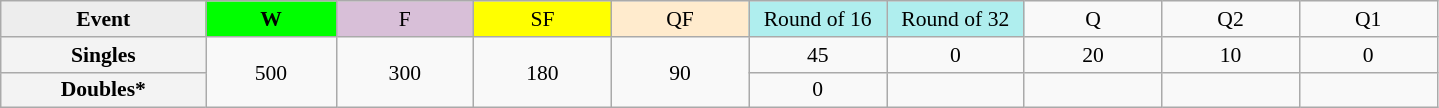<table class=wikitable style=font-size:90%;text-align:center>
<tr>
<td style="width:130px; background:#ededed;"><strong>Event</strong></td>
<td style="width:80px; background:lime;"><strong>W</strong></td>
<td style="width:85px; background:thistle;">F</td>
<td style="width:85px; background:#ff0;">SF</td>
<td style="width:85px; background:#ffebcd;">QF</td>
<td style="width:85px; background:#afeeee;">Round of 16</td>
<td style="width:85px; background:#afeeee;">Round of 32</td>
<td width=85>Q</td>
<td width=85>Q2</td>
<td width=85>Q1</td>
</tr>
<tr>
<th style="background:#f3f3f3;">Singles</th>
<td rowspan=2>500</td>
<td rowspan=2>300</td>
<td rowspan=2>180</td>
<td rowspan=2>90</td>
<td>45</td>
<td>0</td>
<td>20</td>
<td>10</td>
<td>0</td>
</tr>
<tr>
<th style="background:#f3f3f3;">Doubles*</th>
<td>0</td>
<td></td>
<td></td>
<td></td>
<td></td>
</tr>
</table>
